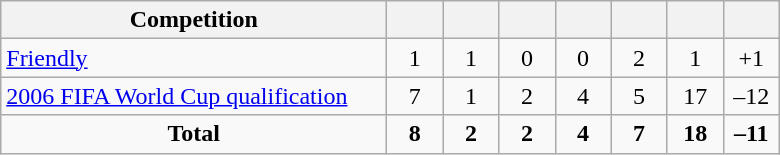<table class="wikitable" style="text-align: center;">
<tr>
<th width=250>Competition</th>
<th width=30></th>
<th width=30></th>
<th width=30></th>
<th width=30></th>
<th width=30></th>
<th width=30></th>
<th width=30></th>
</tr>
<tr>
<td align=left><a href='#'>Friendly</a></td>
<td>1</td>
<td>1</td>
<td>0</td>
<td>0</td>
<td>2</td>
<td>1</td>
<td>+1</td>
</tr>
<tr>
<td align=left><a href='#'>2006 FIFA World Cup qualification</a></td>
<td>7</td>
<td>1</td>
<td>2</td>
<td>4</td>
<td>5</td>
<td>17</td>
<td>–12</td>
</tr>
<tr>
<td><strong>Total</strong></td>
<td><strong>8</strong></td>
<td><strong>2</strong></td>
<td><strong>2</strong></td>
<td><strong>4</strong></td>
<td><strong>7</strong></td>
<td><strong>18</strong></td>
<td><strong>–11</strong></td>
</tr>
</table>
